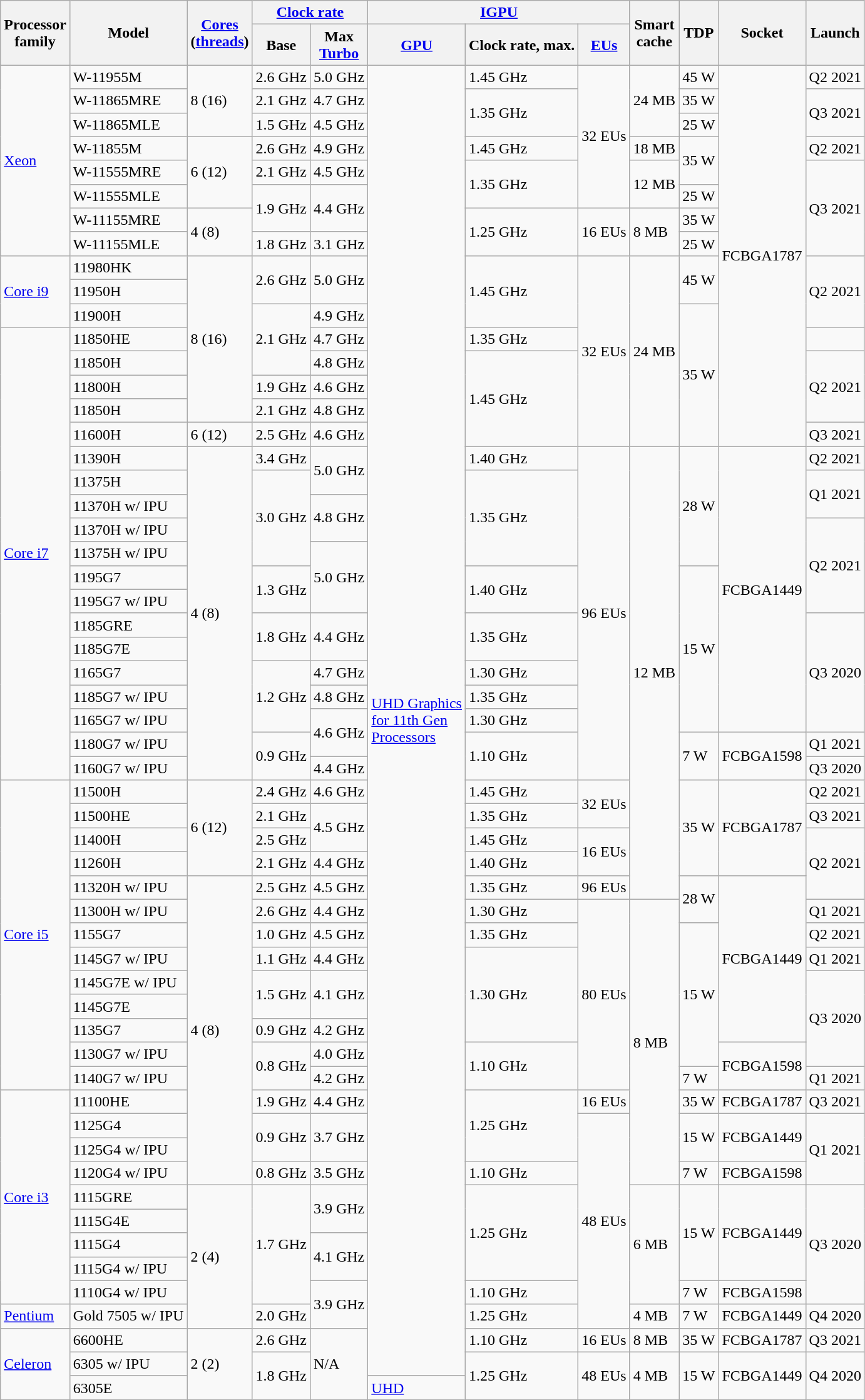<table class="wikitable sortable sort-under">
<tr>
<th rowspan="2">Processor<br>family</th>
<th rowspan="2">Model</th>
<th rowspan="2"><a href='#'>Cores</a><br>(<a href='#'>threads</a>)</th>
<th colspan="2"><a href='#'>Clock rate</a></th>
<th colspan="3"><a href='#'>IGPU</a></th>
<th rowspan="2">Smart<br>cache</th>
<th rowspan="2">TDP</th>
<th rowspan="2">Socket</th>
<th rowspan="2">Launch</th>
</tr>
<tr>
<th>Base</th>
<th>Max<br><a href='#'>Turbo</a></th>
<th><a href='#'>GPU</a></th>
<th>Clock rate, max.</th>
<th><a href='#'>EUs</a></th>
</tr>
<tr>
<td rowspan="8"><a href='#'>Xeon</a></td>
<td>W-11955M</td>
<td rowspan="3">8 (16)</td>
<td>2.6 GHz</td>
<td>5.0 GHz</td>
<td rowspan="55"><a href='#'>UHD Graphics</a><br><a href='#'>for 11th Gen</a><br><a href='#'>Processors</a></td>
<td>1.45 GHz</td>
<td rowspan="6">32 EUs</td>
<td rowspan="3">24 MB</td>
<td>45 W</td>
<td rowspan="16">FCBGA1787</td>
<td>Q2 2021</td>
</tr>
<tr>
<td>W-11865MRE</td>
<td>2.1 GHz</td>
<td>4.7 GHz</td>
<td rowspan="2">1.35 GHz</td>
<td>35 W</td>
<td rowspan="2">Q3 2021</td>
</tr>
<tr>
<td>W-11865MLE</td>
<td>1.5 GHz</td>
<td>4.5 GHz</td>
<td>25 W</td>
</tr>
<tr>
<td>W-11855M</td>
<td rowspan="3">6 (12)</td>
<td>2.6 GHz</td>
<td>4.9 GHz</td>
<td>1.45 GHz</td>
<td>18 MB</td>
<td rowspan="2">35 W</td>
<td>Q2 2021</td>
</tr>
<tr>
<td>W-11555MRE</td>
<td>2.1 GHz</td>
<td>4.5 GHz</td>
<td rowspan="2">1.35 GHz</td>
<td rowspan="2">12 MB</td>
<td rowspan="4">Q3 2021</td>
</tr>
<tr>
<td>W-11555MLE</td>
<td rowspan="2">1.9 GHz</td>
<td rowspan="2">4.4 GHz</td>
<td>25 W</td>
</tr>
<tr>
<td>W-11155MRE</td>
<td rowspan="2">4 (8)</td>
<td rowspan="2">1.25 GHz</td>
<td rowspan="2">16 EUs</td>
<td rowspan="2">8 MB</td>
<td>35 W</td>
</tr>
<tr>
<td>W-11155MLE</td>
<td>1.8 GHz</td>
<td>3.1 GHz</td>
<td>25 W</td>
</tr>
<tr>
<td rowspan="3"><a href='#'>Core i9</a></td>
<td>11980HK</td>
<td rowspan="7">8 (16)</td>
<td rowspan="2">2.6 GHz</td>
<td rowspan="2">5.0 GHz</td>
<td rowspan="3">1.45 GHz</td>
<td rowspan="8">32 EUs</td>
<td rowspan="8">24 MB</td>
<td rowspan="2">45 W</td>
<td rowspan="3">Q2 2021</td>
</tr>
<tr>
<td>11950H</td>
</tr>
<tr>
<td>11900H</td>
<td rowspan="3">2.1 GHz</td>
<td>4.9 GHz</td>
<td rowspan="6">35 W</td>
</tr>
<tr>
<td rowspan="19"><a href='#'>Core i7</a></td>
<td>11850HE</td>
<td>4.7 GHz</td>
<td>1.35 GHz</td>
</tr>
<tr>
<td>11850H</td>
<td>4.8 GHz</td>
<td rowspan="4">1.45 GHz</td>
<td rowspan="3">Q2 2021</td>
</tr>
<tr>
<td>11800H</td>
<td>1.9 GHz</td>
<td>4.6 GHz</td>
</tr>
<tr>
<td>11850H</td>
<td>2.1 GHz</td>
<td>4.8 GHz</td>
</tr>
<tr>
<td>11600H</td>
<td>6 (12)</td>
<td>2.5 GHz</td>
<td>4.6 GHz</td>
<td>Q3 2021</td>
</tr>
<tr>
<td>11390H</td>
<td rowspan="14">4 (8)</td>
<td>3.4 GHz</td>
<td rowspan="2">5.0 GHz</td>
<td>1.40 GHz</td>
<td rowspan="14">96 EUs</td>
<td rowspan="19">12 MB</td>
<td rowspan="5">28 W</td>
<td rowspan="12">FCBGA1449</td>
<td>Q2 2021</td>
</tr>
<tr>
<td>11375H</td>
<td rowspan="4">3.0 GHz</td>
<td rowspan="4">1.35 GHz</td>
<td rowspan="2">Q1 2021</td>
</tr>
<tr>
<td>11370H w/ IPU</td>
<td rowspan="2">4.8 GHz</td>
</tr>
<tr>
<td>11370H w/ IPU</td>
<td rowspan="4">Q2 2021</td>
</tr>
<tr>
<td>11375H w/ IPU</td>
<td rowspan="3">5.0 GHz</td>
</tr>
<tr>
<td>1195G7</td>
<td rowspan="2">1.3 GHz</td>
<td rowspan="2">1.40 GHz</td>
<td rowspan="7">15 W</td>
</tr>
<tr>
<td>1195G7 w/ IPU</td>
</tr>
<tr>
<td>1185GRE</td>
<td rowspan="2">1.8 GHz</td>
<td rowspan="2">4.4 GHz</td>
<td rowspan="2">1.35 GHz</td>
<td rowspan="5">Q3 2020</td>
</tr>
<tr>
<td>1185G7E</td>
</tr>
<tr>
<td>1165G7</td>
<td rowspan="3">1.2 GHz</td>
<td>4.7 GHz</td>
<td>1.30 GHz</td>
</tr>
<tr>
<td>1185G7 w/ IPU</td>
<td>4.8 GHz</td>
<td>1.35 GHz</td>
</tr>
<tr>
<td>1165G7 w/ IPU</td>
<td rowspan="2">4.6 GHz</td>
<td>1.30 GHz</td>
</tr>
<tr>
<td>1180G7 w/ IPU</td>
<td rowspan="2">0.9 GHz</td>
<td rowspan="2">1.10 GHz</td>
<td rowspan="2">7 W</td>
<td rowspan="2">FCBGA1598</td>
<td>Q1 2021</td>
</tr>
<tr>
<td>1160G7 w/ IPU</td>
<td>4.4 GHz</td>
<td>Q3 2020</td>
</tr>
<tr>
<td rowspan="13"><a href='#'>Core i5</a></td>
<td>11500H</td>
<td rowspan="4">6 (12)</td>
<td>2.4 GHz</td>
<td>4.6 GHz</td>
<td>1.45 GHz</td>
<td rowspan="2">32 EUs</td>
<td rowspan="4">35 W</td>
<td rowspan="4">FCBGA1787</td>
<td>Q2 2021</td>
</tr>
<tr>
<td>11500HE</td>
<td>2.1 GHz</td>
<td rowspan="2">4.5 GHz</td>
<td>1.35 GHz</td>
<td>Q3 2021</td>
</tr>
<tr>
<td>11400H</td>
<td>2.5 GHz</td>
<td>1.45 GHz</td>
<td rowspan="2">16 EUs</td>
<td rowspan="3">Q2 2021</td>
</tr>
<tr>
<td>11260H</td>
<td>2.1 GHz</td>
<td>4.4 GHz</td>
<td>1.40 GHz</td>
</tr>
<tr>
<td>11320H w/ IPU</td>
<td rowspan="13">4 (8)</td>
<td>2.5 GHz</td>
<td>4.5 GHz</td>
<td>1.35 GHz</td>
<td>96 EUs</td>
<td rowspan="2">28 W</td>
<td rowspan="7">FCBGA1449</td>
</tr>
<tr>
<td>11300H w/ IPU</td>
<td>2.6 GHz</td>
<td>4.4 GHz</td>
<td>1.30 GHz</td>
<td rowspan="8">80 EUs</td>
<td rowspan="12">8 MB</td>
<td>Q1 2021</td>
</tr>
<tr>
<td>1155G7</td>
<td>1.0 GHz</td>
<td>4.5 GHz</td>
<td>1.35 GHz</td>
<td rowspan="6">15 W</td>
<td>Q2 2021</td>
</tr>
<tr>
<td>1145G7 w/ IPU</td>
<td>1.1 GHz</td>
<td>4.4 GHz</td>
<td rowspan="4">1.30 GHz</td>
<td>Q1 2021</td>
</tr>
<tr>
<td>1145G7E w/ IPU</td>
<td rowspan="2">1.5 GHz</td>
<td rowspan="2">4.1 GHz</td>
<td rowspan="4">Q3 2020</td>
</tr>
<tr>
<td>1145G7E</td>
</tr>
<tr>
<td>1135G7</td>
<td>0.9 GHz</td>
<td>4.2 GHz</td>
</tr>
<tr>
<td>1130G7 w/ IPU</td>
<td rowspan="2">0.8 GHz</td>
<td>4.0 GHz</td>
<td rowspan="2">1.10 GHz</td>
<td rowspan="2">FCBGA1598</td>
</tr>
<tr>
<td>1140G7 w/ IPU</td>
<td>4.2 GHz</td>
<td>7 W</td>
<td>Q1 2021</td>
</tr>
<tr>
<td rowspan="9"><a href='#'>Core i3</a></td>
<td>11100HE</td>
<td>1.9 GHz</td>
<td>4.4 GHz</td>
<td rowspan="3">1.25 GHz</td>
<td>16 EUs</td>
<td>35 W</td>
<td>FCBGA1787</td>
<td>Q3 2021</td>
</tr>
<tr>
<td>1125G4</td>
<td rowspan="2">0.9 GHz</td>
<td rowspan="2">3.7 GHz</td>
<td rowspan="9">48 EUs</td>
<td rowspan="2">15 W</td>
<td rowspan="2">FCBGA1449</td>
<td rowspan="3">Q1 2021</td>
</tr>
<tr>
<td>1125G4 w/ IPU</td>
</tr>
<tr>
<td>1120G4 w/ IPU</td>
<td>0.8 GHz</td>
<td>3.5 GHz</td>
<td>1.10 GHz</td>
<td>7 W</td>
<td>FCBGA1598</td>
</tr>
<tr>
<td>1115GRE</td>
<td rowspan="6">2 (4)</td>
<td rowspan="5">1.7 GHz</td>
<td rowspan="2">3.9 GHz</td>
<td rowspan="4">1.25 GHz</td>
<td rowspan="5">6 MB</td>
<td rowspan="4">15 W</td>
<td rowspan="4">FCBGA1449</td>
<td rowspan="5">Q3 2020</td>
</tr>
<tr>
<td>1115G4E</td>
</tr>
<tr>
<td>1115G4</td>
<td rowspan="2">4.1 GHz</td>
</tr>
<tr>
<td>1115G4 w/ IPU</td>
</tr>
<tr>
<td>1110G4 w/ IPU</td>
<td rowspan="2">3.9 GHz</td>
<td>1.10 GHz</td>
<td>7 W</td>
<td>FCBGA1598</td>
</tr>
<tr>
<td><a href='#'>Pentium</a></td>
<td>Gold 7505 w/ IPU</td>
<td>2.0 GHz</td>
<td>1.25 GHz</td>
<td>4 MB</td>
<td>7 W</td>
<td>FCBGA1449</td>
<td>Q4 2020</td>
</tr>
<tr>
<td rowspan="3"><a href='#'>Celeron</a></td>
<td>6600HE</td>
<td rowspan="3">2 (2)</td>
<td>2.6 GHz</td>
<td rowspan="3">N/A</td>
<td>1.10 GHz</td>
<td>16 EUs</td>
<td>8 MB</td>
<td>35 W</td>
<td>FCBGA1787</td>
<td>Q3 2021</td>
</tr>
<tr>
<td>6305 w/ IPU</td>
<td rowspan="2">1.8 GHz</td>
<td rowspan="2">1.25 GHz</td>
<td rowspan="2">48 EUs</td>
<td rowspan="2">4 MB</td>
<td rowspan="2">15 W</td>
<td rowspan="2">FCBGA1449</td>
<td rowspan="2">Q4 2020</td>
</tr>
<tr>
<td>6305E</td>
<td><a href='#'>UHD</a></td>
</tr>
</table>
